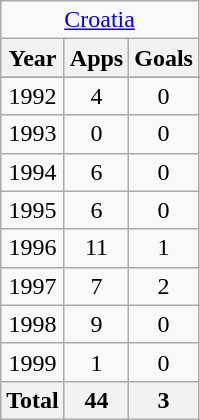<table class="wikitable" style="text-align:center">
<tr>
<td colspan=3><a href='#'>Croatia</a></td>
</tr>
<tr>
<th>Year</th>
<th>Apps</th>
<th>Goals</th>
</tr>
<tr>
</tr>
<tr>
<td>1992</td>
<td>4</td>
<td>0</td>
</tr>
<tr>
<td>1993</td>
<td>0</td>
<td>0</td>
</tr>
<tr>
<td>1994</td>
<td>6</td>
<td>0</td>
</tr>
<tr>
<td>1995</td>
<td>6</td>
<td>0</td>
</tr>
<tr>
<td>1996</td>
<td>11</td>
<td>1</td>
</tr>
<tr>
<td>1997</td>
<td>7</td>
<td>2</td>
</tr>
<tr>
<td>1998</td>
<td>9</td>
<td>0</td>
</tr>
<tr>
<td>1999</td>
<td>1</td>
<td>0</td>
</tr>
<tr>
<th>Total</th>
<th>44</th>
<th>3</th>
</tr>
</table>
